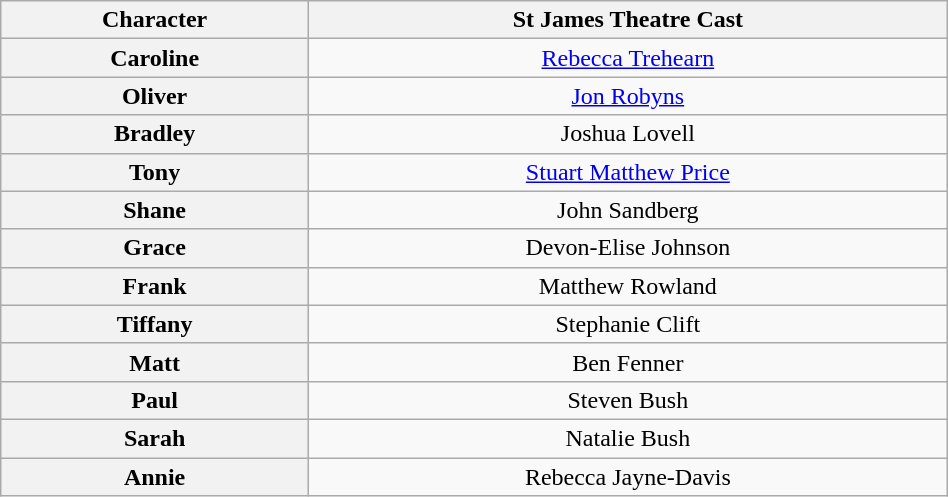<table class="wikitable" width="50%">
<tr>
<th>Character</th>
<th>St James Theatre Cast</th>
</tr>
<tr>
<th>Caroline</th>
<td align="center"><a href='#'>Rebecca Trehearn</a></td>
</tr>
<tr>
<th>Oliver</th>
<td align="center"><a href='#'>Jon Robyns</a></td>
</tr>
<tr>
<th>Bradley</th>
<td align="center">Joshua Lovell</td>
</tr>
<tr>
<th>Tony</th>
<td align="center"><a href='#'>Stuart Matthew Price</a></td>
</tr>
<tr>
<th>Shane</th>
<td align="center">John Sandberg</td>
</tr>
<tr>
<th>Grace</th>
<td align="center">Devon-Elise Johnson</td>
</tr>
<tr>
<th>Frank</th>
<td align="center">Matthew Rowland</td>
</tr>
<tr>
<th>Tiffany</th>
<td align="center">Stephanie Clift</td>
</tr>
<tr>
<th>Matt</th>
<td align="center">Ben Fenner</td>
</tr>
<tr>
<th>Paul</th>
<td align="center">Steven Bush</td>
</tr>
<tr>
<th>Sarah</th>
<td align="center">Natalie Bush</td>
</tr>
<tr>
<th>Annie</th>
<td align="center">Rebecca Jayne-Davis</td>
</tr>
</table>
